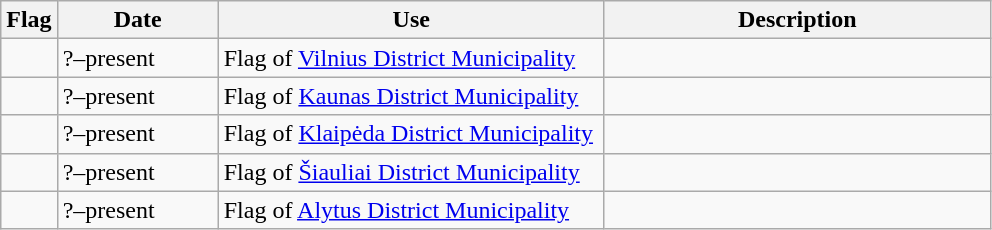<table class="wikitable sortable">
<tr>
<th>Flag</th>
<th width="100">Date</th>
<th width="250">Use</th>
<th width="250">Description</th>
</tr>
<tr>
<td></td>
<td>?–present</td>
<td>Flag of <a href='#'>Vilnius District Municipality</a></td>
<td></td>
</tr>
<tr>
<td></td>
<td>?–present</td>
<td>Flag of <a href='#'>Kaunas District Municipality</a></td>
<td></td>
</tr>
<tr>
<td></td>
<td>?–present</td>
<td>Flag of <a href='#'>Klaipėda District Municipality</a></td>
<td></td>
</tr>
<tr>
<td></td>
<td>?–present</td>
<td>Flag of <a href='#'>Šiauliai District Municipality</a></td>
<td></td>
</tr>
<tr>
<td></td>
<td>?–present</td>
<td>Flag of <a href='#'>Alytus District Municipality</a></td>
<td></td>
</tr>
</table>
